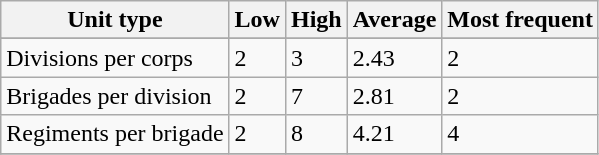<table class="wikitable" style="display: inline-table;">
<tr>
<th><strong>Unit type</strong></th>
<th><strong>Low</strong></th>
<th><strong>High</strong></th>
<th><strong>Average</strong></th>
<th><strong>Most frequent</strong></th>
</tr>
<tr>
</tr>
<tr>
<td>Divisions per corps</td>
<td>2</td>
<td>3</td>
<td>2.43</td>
<td>2</td>
</tr>
<tr>
<td>Brigades per division</td>
<td>2</td>
<td>7</td>
<td>2.81</td>
<td>2</td>
</tr>
<tr>
<td>Regiments per brigade</td>
<td>2</td>
<td>8</td>
<td>4.21</td>
<td>4</td>
</tr>
<tr>
</tr>
</table>
